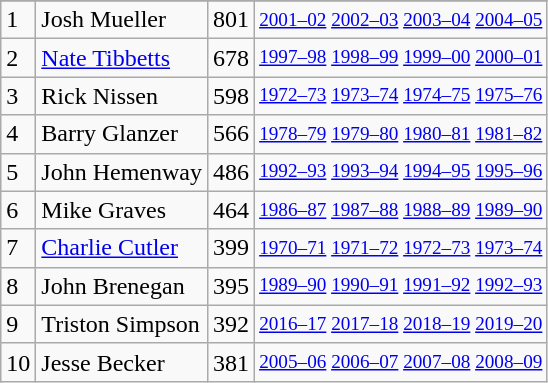<table class="wikitable">
<tr>
</tr>
<tr>
<td>1</td>
<td>Josh Mueller</td>
<td>801</td>
<td style="font-size:80%;"><a href='#'>2001–02</a> <a href='#'>2002–03</a> <a href='#'>2003–04</a> <a href='#'>2004–05</a></td>
</tr>
<tr>
<td>2</td>
<td><a href='#'>Nate Tibbetts</a></td>
<td>678</td>
<td style="font-size:80%;"><a href='#'>1997–98</a> <a href='#'>1998–99</a> <a href='#'>1999–00</a> <a href='#'>2000–01</a></td>
</tr>
<tr>
<td>3</td>
<td>Rick Nissen</td>
<td>598</td>
<td style="font-size:80%;"><a href='#'>1972–73</a> <a href='#'>1973–74</a> <a href='#'>1974–75</a> <a href='#'>1975–76</a></td>
</tr>
<tr>
<td>4</td>
<td>Barry Glanzer</td>
<td>566</td>
<td style="font-size:80%;"><a href='#'>1978–79</a> <a href='#'>1979–80</a> <a href='#'>1980–81</a> <a href='#'>1981–82</a></td>
</tr>
<tr>
<td>5</td>
<td>John Hemenway</td>
<td>486</td>
<td style="font-size:80%;"><a href='#'>1992–93</a> <a href='#'>1993–94</a> <a href='#'>1994–95</a> <a href='#'>1995–96</a></td>
</tr>
<tr>
<td>6</td>
<td>Mike Graves</td>
<td>464</td>
<td style="font-size:80%;"><a href='#'>1986–87</a> <a href='#'>1987–88</a> <a href='#'>1988–89</a> <a href='#'>1989–90</a></td>
</tr>
<tr>
<td>7</td>
<td><a href='#'>Charlie Cutler</a></td>
<td>399</td>
<td style="font-size:80%;"><a href='#'>1970–71</a> <a href='#'>1971–72</a> <a href='#'>1972–73</a> <a href='#'>1973–74</a></td>
</tr>
<tr>
<td>8</td>
<td>John Brenegan</td>
<td>395</td>
<td style="font-size:80%;"><a href='#'>1989–90</a> <a href='#'>1990–91</a> <a href='#'>1991–92</a> <a href='#'>1992–93</a></td>
</tr>
<tr>
<td>9</td>
<td>Triston Simpson</td>
<td>392</td>
<td style="font-size:80%;"><a href='#'>2016–17</a> <a href='#'>2017–18</a> <a href='#'>2018–19</a> <a href='#'>2019–20</a></td>
</tr>
<tr>
<td>10</td>
<td>Jesse Becker</td>
<td>381</td>
<td style="font-size:80%;"><a href='#'>2005–06</a> <a href='#'>2006–07</a> <a href='#'>2007–08</a> <a href='#'>2008–09</a></td>
</tr>
</table>
